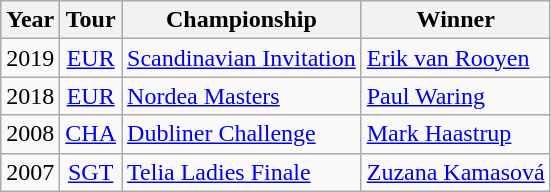<table class="sortable wikitable">
<tr>
<th>Year</th>
<th>Tour</th>
<th>Championship</th>
<th>Winner</th>
</tr>
<tr>
<td>2019</td>
<td align=center><a href='#'>EUR</a></td>
<td><a href='#'>Scandinavian Invitation</a></td>
<td> <a href='#'>Erik van Rooyen</a></td>
</tr>
<tr>
<td>2018</td>
<td align=center><a href='#'>EUR</a></td>
<td><a href='#'>Nordea Masters</a></td>
<td> <a href='#'>Paul Waring</a></td>
</tr>
<tr>
<td>2008</td>
<td align=center><a href='#'>CHA</a></td>
<td><a href='#'>Dubliner Challenge</a></td>
<td> <a href='#'>Mark Haastrup</a></td>
</tr>
<tr>
<td>2007</td>
<td align=center><a href='#'>SGT</a></td>
<td><a href='#'>Telia Ladies Finale</a></td>
<td> <a href='#'>Zuzana Kamasová</a></td>
</tr>
</table>
